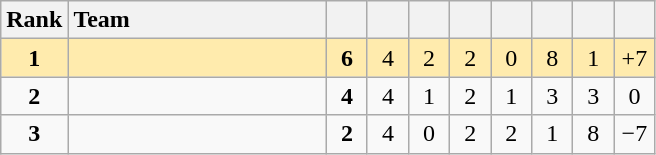<table class="wikitable" style="text-align: center;">
<tr>
<th width=30>Rank</th>
<th width=165 style="text-align:left;">Team</th>
<th width=20></th>
<th width=20></th>
<th width=20></th>
<th width=20></th>
<th width=20></th>
<th width=20></th>
<th width=20></th>
<th width=20></th>
</tr>
<tr style="background:#ffebad;">
<td><strong>1</strong></td>
<td style="text-align:left;"></td>
<td><strong>6</strong></td>
<td>4</td>
<td>2</td>
<td>2</td>
<td>0</td>
<td>8</td>
<td>1</td>
<td>+7</td>
</tr>
<tr>
<td><strong>2</strong></td>
<td style="text-align:left;"></td>
<td><strong>4</strong></td>
<td>4</td>
<td>1</td>
<td>2</td>
<td>1</td>
<td>3</td>
<td>3</td>
<td>0</td>
</tr>
<tr>
<td><strong>3</strong></td>
<td style="text-align:left;"></td>
<td><strong>2</strong></td>
<td>4</td>
<td>0</td>
<td>2</td>
<td>2</td>
<td>1</td>
<td>8</td>
<td>−7</td>
</tr>
</table>
